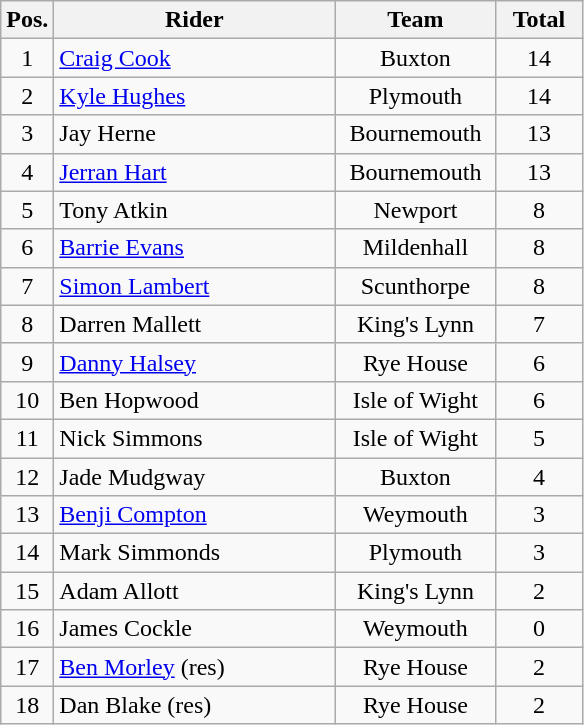<table class=wikitable>
<tr>
<th width=25px>Pos.</th>
<th width=180px>Rider</th>
<th width=100px>Team</th>
<th width=50px>Total</th>
</tr>
<tr align=center >
<td>1</td>
<td align=left><a href='#'>Craig Cook</a></td>
<td>Buxton</td>
<td>14</td>
</tr>
<tr align=center>
<td>2</td>
<td align=left><a href='#'>Kyle Hughes</a></td>
<td>Plymouth</td>
<td>14</td>
</tr>
<tr align=center>
<td>3</td>
<td align=left>Jay Herne</td>
<td>Bournemouth</td>
<td>13</td>
</tr>
<tr align=center>
<td>4</td>
<td align=left><a href='#'>Jerran Hart</a></td>
<td>Bournemouth</td>
<td>13</td>
</tr>
<tr align=center>
<td>5</td>
<td align=left>Tony Atkin</td>
<td>Newport</td>
<td>8</td>
</tr>
<tr align=center>
<td>6</td>
<td align=left><a href='#'>Barrie Evans</a></td>
<td>Mildenhall</td>
<td>8</td>
</tr>
<tr align=center>
<td>7</td>
<td align=left><a href='#'>Simon Lambert</a></td>
<td>Scunthorpe</td>
<td>8</td>
</tr>
<tr align=center>
<td>8</td>
<td align=left>Darren Mallett</td>
<td>King's Lynn</td>
<td>7</td>
</tr>
<tr align=center>
<td>9</td>
<td align=left><a href='#'>Danny Halsey</a></td>
<td>Rye House</td>
<td>6</td>
</tr>
<tr align=center>
<td>10</td>
<td align=left>Ben Hopwood</td>
<td>Isle of Wight</td>
<td>6</td>
</tr>
<tr align=center>
<td>11</td>
<td align=left>Nick Simmons</td>
<td>Isle of Wight</td>
<td>5</td>
</tr>
<tr align=center>
<td>12</td>
<td align=left>Jade Mudgway</td>
<td>Buxton</td>
<td>4</td>
</tr>
<tr align=center>
<td>13</td>
<td align=left><a href='#'>Benji Compton</a></td>
<td>Weymouth</td>
<td>3</td>
</tr>
<tr align=center>
<td>14</td>
<td align=left>Mark Simmonds</td>
<td>Plymouth</td>
<td>3</td>
</tr>
<tr align=center>
<td>15</td>
<td align=left>Adam Allott</td>
<td>King's Lynn</td>
<td>2</td>
</tr>
<tr align=center>
<td>16</td>
<td align=left>James Cockle</td>
<td>Weymouth</td>
<td>0</td>
</tr>
<tr align=center>
<td>17</td>
<td align=left><a href='#'>Ben Morley</a> (res)</td>
<td>Rye House</td>
<td>2</td>
</tr>
<tr align=center>
<td>18</td>
<td align=left>Dan Blake (res)</td>
<td>Rye House</td>
<td>2</td>
</tr>
</table>
